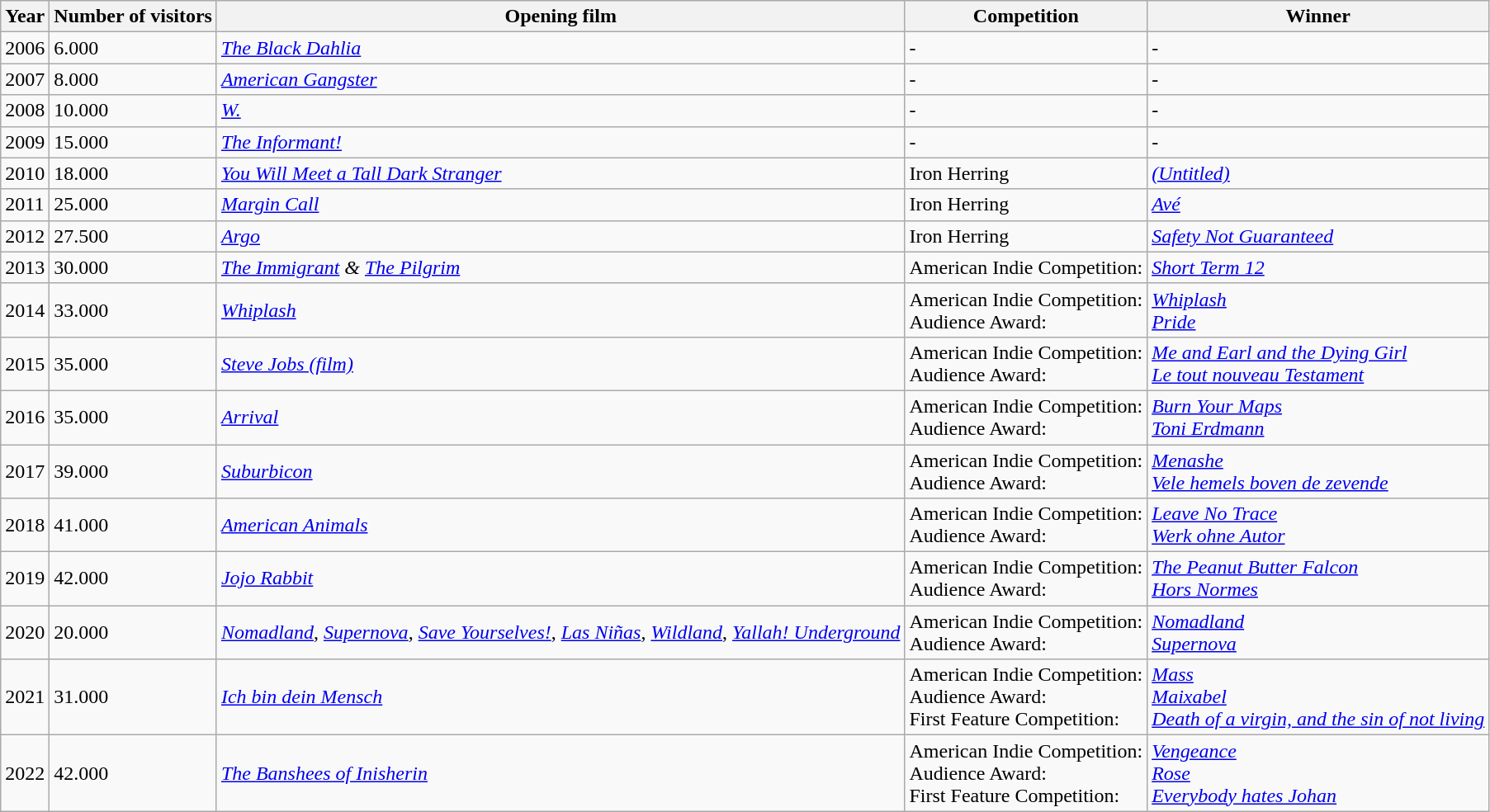<table class="wikitable">
<tr>
<th>Year</th>
<th>Number of visitors</th>
<th>Opening film</th>
<th>Competition</th>
<th>Winner</th>
</tr>
<tr>
<td>2006</td>
<td>6.000</td>
<td><a href='#'><em>The Black Dahlia</em></a></td>
<td>-</td>
<td>-</td>
</tr>
<tr>
<td>2007</td>
<td>8.000</td>
<td><a href='#'><em>American Gangster</em></a></td>
<td>-</td>
<td>-</td>
</tr>
<tr>
<td>2008</td>
<td>10.000</td>
<td><a href='#'><em>W.</em></a></td>
<td>-</td>
<td>-</td>
</tr>
<tr>
<td>2009</td>
<td>15.000</td>
<td><em><a href='#'>The Informant!</a></em></td>
<td>-</td>
<td>-</td>
</tr>
<tr>
<td>2010</td>
<td>18.000</td>
<td><em><a href='#'>You Will Meet a Tall Dark Stranger</a></em></td>
<td>Iron Herring</td>
<td><a href='#'><em>(Untitled)</em></a></td>
</tr>
<tr>
<td>2011</td>
<td>25.000</td>
<td><a href='#'><em>Margin Call</em></a></td>
<td>Iron Herring</td>
<td><a href='#'><em>Avé</em></a></td>
</tr>
<tr>
<td>2012</td>
<td>27.500</td>
<td><em><a href='#'>Argo</a></em></td>
<td>Iron Herring</td>
<td><em><a href='#'>Safety Not Guaranteed</a></em></td>
</tr>
<tr>
<td>2013</td>
<td>30.000</td>
<td><em><a href='#'>The Immigrant</a> & <a href='#'>The Pilgrim</a></em></td>
<td>American Indie Competition:</td>
<td><em><a href='#'>Short Term 12</a></em></td>
</tr>
<tr>
<td>2014</td>
<td>33.000</td>
<td><a href='#'><em>Whiplash</em></a></td>
<td>American Indie Competition:<br>Audience Award:</td>
<td><em><a href='#'>Whiplash</a><br><a href='#'>Pride</a></em></td>
</tr>
<tr>
<td>2015</td>
<td>35.000</td>
<td><em><a href='#'>Steve Jobs (film)</a></em></td>
<td>American Indie Competition:<br>Audience Award:</td>
<td><a href='#'><em>Me and Earl and the Dying Girl</em></a><br><em><a href='#'>Le tout nouveau Testament</a></em></td>
</tr>
<tr>
<td>2016</td>
<td>35.000</td>
<td><a href='#'><em>Arrival</em></a></td>
<td>American Indie Competition:<br>Audience Award:</td>
<td><em><a href='#'>Burn Your Maps</a></em><br><em><a href='#'>Toni Erdmann</a></em></td>
</tr>
<tr>
<td>2017</td>
<td>39.000</td>
<td><em><a href='#'>Suburbicon</a></em></td>
<td>American Indie Competition:<br>Audience Award:</td>
<td><em><a href='#'>Menashe</a><br><a href='#'>Vele hemels boven de zevende</a></em></td>
</tr>
<tr>
<td>2018</td>
<td>41.000</td>
<td><em><a href='#'>American Animals</a></em></td>
<td>American Indie Competition:<br>Audience Award:</td>
<td><em><a href='#'>Leave No Trace</a></em><br><em><a href='#'>Werk ohne Autor</a></em></td>
</tr>
<tr>
<td>2019</td>
<td>42.000</td>
<td><em><a href='#'>Jojo Rabbit</a></em></td>
<td>American Indie Competition:<br>Audience Award:</td>
<td><em><a href='#'>The Peanut Butter Falcon</a></em> <br> <em><a href='#'>Hors Normes</a></em></td>
</tr>
<tr>
<td>2020</td>
<td>20.000</td>
<td><em><a href='#'>Nomadland</a></em>, <em><a href='#'>Supernova</a></em>, <em><a href='#'>Save Yourselves!</a></em>, <em><a href='#'>Las Niñas</a></em>, <em><a href='#'>Wildland</a></em>, <em><a href='#'>Yallah! Underground</a></em></td>
<td>American Indie Competition:<br>Audience Award:</td>
<td><em><a href='#'>Nomadland</a></em><br><em><a href='#'>Supernova</a></em></td>
</tr>
<tr>
<td>2021</td>
<td>31.000</td>
<td><em><a href='#'>Ich bin dein Mensch</a></em></td>
<td>American Indie Competition:<br>Audience Award:<br>First Feature Competition:</td>
<td><em><a href='#'>Mass</a></em><br><em><a href='#'>Maixabel</a></em><br><em><a href='#'>Death of a virgin, and the sin of not living</a></em></td>
</tr>
<tr>
<td>2022</td>
<td>42.000</td>
<td><em><a href='#'>The Banshees of Inisherin</a></em></td>
<td>American Indie Competition:<br>Audience Award:<br>First Feature Competition:</td>
<td><a href='#'><em>Vengeance</em></a><br><a href='#'><em>Rose</em></a><br><em><a href='#'>Everybody hates Johan</a></em></td>
</tr>
</table>
